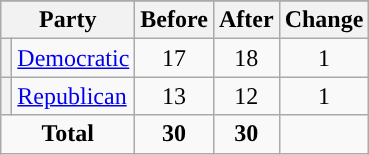<table class="wikitable" style="text-align:center;">
<tr>
</tr>
<tr>
<th colspan=2>Party</th>
<th>Before</th>
<th>After</th>
<th>Change</th>
</tr>
<tr>
<th style="background-color:"></th>
<td style="text-align:left;"><a href='#'>Democratic</a></td>
<td>17</td>
<td>18</td>
<td> 1</td>
</tr>
<tr>
<th style="background-color:"></th>
<td style="text-align:left;"><a href='#'>Republican</a></td>
<td>13</td>
<td>12</td>
<td> 1</td>
</tr>
<tr>
<td colspan=2><strong>Total</strong></td>
<td><strong>30</strong></td>
<td><strong>30</strong></td>
<td></td>
</tr>
</table>
